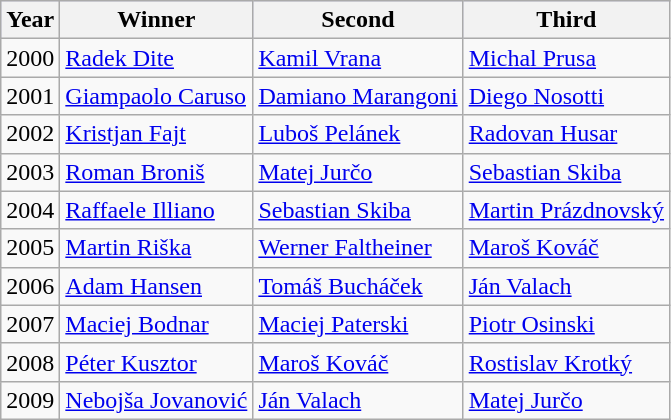<table class="wikitable">
<tr style="background:#ccccff;">
<th>Year</th>
<th>Winner</th>
<th>Second</th>
<th>Third</th>
</tr>
<tr>
<td>2000</td>
<td> <a href='#'>Radek Dite</a></td>
<td> <a href='#'>Kamil Vrana</a></td>
<td> <a href='#'>Michal Prusa</a></td>
</tr>
<tr>
<td>2001</td>
<td> <a href='#'>Giampaolo Caruso</a></td>
<td> <a href='#'>Damiano Marangoni</a></td>
<td> <a href='#'>Diego Nosotti</a></td>
</tr>
<tr>
<td>2002</td>
<td> <a href='#'>Kristjan Fajt</a></td>
<td> <a href='#'>Luboš Pelánek</a></td>
<td> <a href='#'>Radovan Husar</a></td>
</tr>
<tr>
<td>2003</td>
<td> <a href='#'>Roman Broniš</a></td>
<td> <a href='#'>Matej Jurčo</a></td>
<td> <a href='#'>Sebastian Skiba</a></td>
</tr>
<tr>
<td>2004</td>
<td> <a href='#'>Raffaele Illiano</a></td>
<td> <a href='#'>Sebastian Skiba</a></td>
<td> <a href='#'>Martin Prázdnovský</a></td>
</tr>
<tr>
<td>2005</td>
<td> <a href='#'>Martin Riška</a></td>
<td> <a href='#'>Werner Faltheiner</a></td>
<td> <a href='#'>Maroš Kováč</a></td>
</tr>
<tr>
<td>2006</td>
<td> <a href='#'>Adam Hansen</a></td>
<td> <a href='#'>Tomáš Bucháček</a></td>
<td> <a href='#'>Ján Valach</a></td>
</tr>
<tr>
<td>2007</td>
<td> <a href='#'>Maciej Bodnar</a></td>
<td> <a href='#'>Maciej Paterski</a></td>
<td> <a href='#'>Piotr Osinski</a></td>
</tr>
<tr>
<td>2008</td>
<td> <a href='#'>Péter Kusztor</a></td>
<td> <a href='#'>Maroš Kováč</a></td>
<td> <a href='#'>Rostislav Krotký</a></td>
</tr>
<tr>
<td>2009</td>
<td> <a href='#'>Nebojša Jovanović</a></td>
<td> <a href='#'>Ján Valach</a></td>
<td> <a href='#'>Matej Jurčo</a></td>
</tr>
</table>
